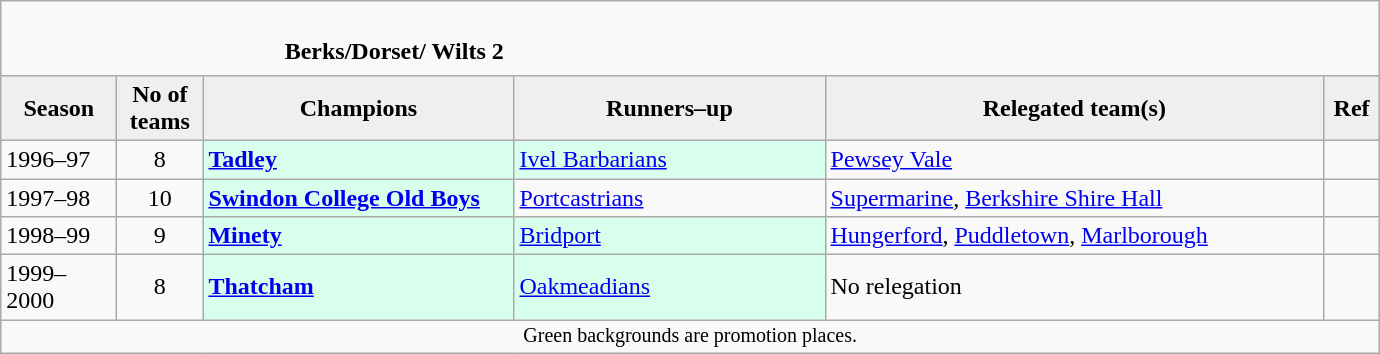<table class="wikitable" style="text-align: left;">
<tr>
<td colspan="11" cellpadding="0" cellspacing="0"><br><table border="0" style="width:100%;" cellpadding="0" cellspacing="0">
<tr>
<td style="width:20%; border:0;"></td>
<td style="border:0;"><strong>Berks/Dorset/ Wilts 2</strong></td>
<td style="width:20%; border:0;"></td>
</tr>
</table>
</td>
</tr>
<tr>
<th style="background:#efefef; width:70px;">Season</th>
<th style="background:#efefef; width:50px;">No of teams</th>
<th style="background:#efefef; width:200px;">Champions</th>
<th style="background:#efefef; width:200px;">Runners–up</th>
<th style="background:#efefef; width:325px;">Relegated team(s)</th>
<th style="background:#efefef; width:30px;">Ref</th>
</tr>
<tr align=left>
<td>1996–97</td>
<td style="text-align: center;">8</td>
<td style="background:#d8ffeb;"><strong><a href='#'>Tadley</a></strong></td>
<td style="background:#d8ffeb;"><a href='#'>Ivel Barbarians</a></td>
<td><a href='#'>Pewsey Vale</a></td>
<td></td>
</tr>
<tr>
<td>1997–98</td>
<td style="text-align: center;">10</td>
<td style="background:#d8ffeb;"><strong><a href='#'>Swindon College Old Boys</a></strong></td>
<td><a href='#'>Portcastrians</a></td>
<td><a href='#'>Supermarine</a>, <a href='#'>Berkshire Shire Hall</a></td>
<td></td>
</tr>
<tr>
<td>1998–99</td>
<td style="text-align: center;">9</td>
<td style="background:#d8ffeb;"><strong><a href='#'>Minety</a></strong></td>
<td style="background:#d8ffeb;"><a href='#'>Bridport</a></td>
<td><a href='#'>Hungerford</a>, <a href='#'>Puddletown</a>, <a href='#'>Marlborough</a></td>
<td></td>
</tr>
<tr>
<td>1999–2000</td>
<td style="text-align: center;">8</td>
<td style="background:#d8ffeb;"><strong><a href='#'>Thatcham</a></strong></td>
<td style="background:#d8ffeb;"><a href='#'>Oakmeadians</a></td>
<td>No relegation</td>
<td></td>
</tr>
<tr>
<td colspan="15"  style="border:0; font-size:smaller; text-align:center;">Green backgrounds are promotion places.</td>
</tr>
</table>
